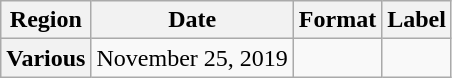<table class="wikitable plainrowheaders">
<tr>
<th>Region</th>
<th>Date</th>
<th>Format</th>
<th>Label</th>
</tr>
<tr>
<th scope="row">Various</th>
<td>November 25, 2019</td>
<td></td>
<td rowspan="2"></td>
</tr>
</table>
